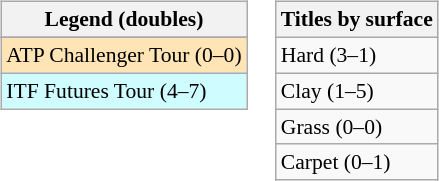<table>
<tr valign=top>
<td><br><table class=wikitable style=font-size:90%>
<tr>
<th>Legend (doubles)</th>
</tr>
<tr bgcolor=e5d1cb>
</tr>
<tr bgcolor=moccasin>
<td>ATP Challenger Tour (0–0)</td>
</tr>
<tr bgcolor=cffcff>
<td>ITF Futures Tour (4–7)</td>
</tr>
</table>
</td>
<td><br><table class=wikitable style=font-size:90%>
<tr>
<th>Titles by surface</th>
</tr>
<tr>
<td>Hard (3–1)</td>
</tr>
<tr>
<td>Clay (1–5)</td>
</tr>
<tr>
<td>Grass (0–0)</td>
</tr>
<tr>
<td>Carpet (0–1)</td>
</tr>
</table>
</td>
</tr>
</table>
